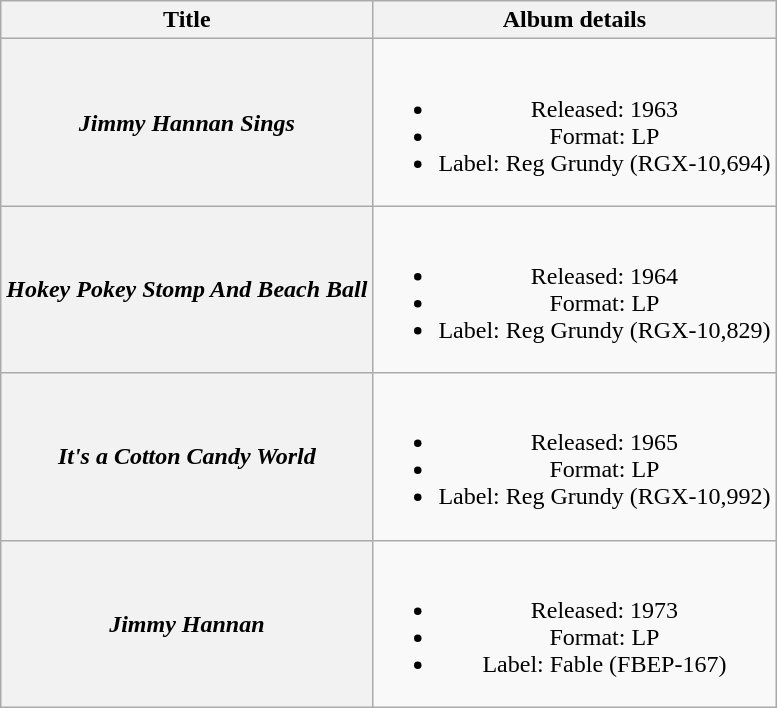<table class="wikitable plainrowheaders" style="text-align:center;" border="1">
<tr>
<th>Title</th>
<th>Album details</th>
</tr>
<tr>
<th scope="row"><em>Jimmy Hannan Sings</em></th>
<td><br><ul><li>Released: 1963</li><li>Format: LP</li><li>Label: Reg Grundy (RGX-10,694)</li></ul></td>
</tr>
<tr>
<th scope="row"><em>Hokey Pokey Stomp And Beach Ball</em></th>
<td><br><ul><li>Released: 1964</li><li>Format: LP</li><li>Label: Reg Grundy (RGX-10,829)</li></ul></td>
</tr>
<tr>
<th scope="row"><em>It's a Cotton Candy World</em></th>
<td><br><ul><li>Released: 1965</li><li>Format: LP</li><li>Label: Reg Grundy (RGX-10,992)</li></ul></td>
</tr>
<tr>
<th scope="row"><em>Jimmy Hannan</em></th>
<td><br><ul><li>Released: 1973</li><li>Format: LP</li><li>Label: Fable (FBEP-167)</li></ul></td>
</tr>
</table>
